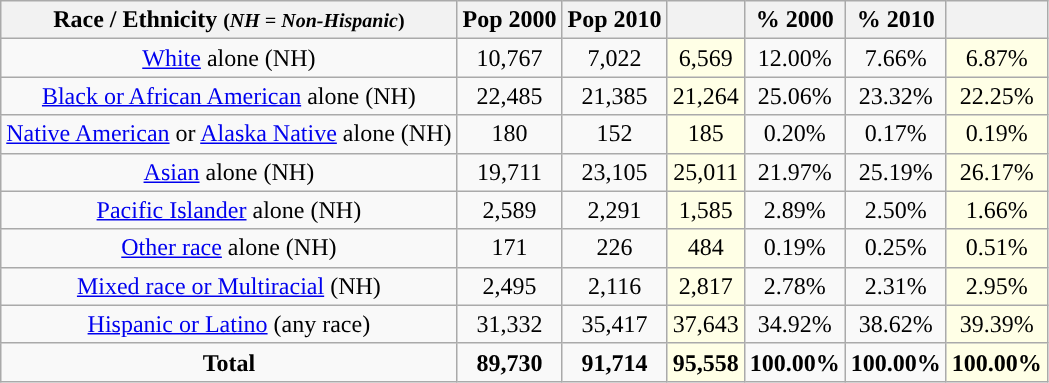<table class="wikitable" style="text-align:center;">
<tr>
<th>Race / Ethnicity <small>(<em>NH = Non-Hispanic</em>)</small></th>
<th>Pop 2000</th>
<th>Pop 2010</th>
<th></th>
<th>% 2000</th>
<th>% 2010</th>
<th></th>
</tr>
<tr>
<td><a href='#'>White</a> alone (NH)</td>
<td>10,767</td>
<td>7,022</td>
<td style='background: #ffffe6;'>6,569</td>
<td>12.00%</td>
<td>7.66%</td>
<td style='background: #ffffe6;'>6.87%</td>
</tr>
<tr>
<td><a href='#'>Black or African American</a> alone (NH)</td>
<td>22,485</td>
<td>21,385</td>
<td style='background: #ffffe6;'>21,264</td>
<td>25.06%</td>
<td>23.32%</td>
<td style='background: #ffffe6;'>22.25%</td>
</tr>
<tr>
<td><a href='#'>Native American</a> or <a href='#'>Alaska Native</a> alone (NH)</td>
<td>180</td>
<td>152</td>
<td style='background: #ffffe6;'>185</td>
<td>0.20%</td>
<td>0.17%</td>
<td style='background: #ffffe6;'>0.19%</td>
</tr>
<tr>
<td><a href='#'>Asian</a> alone (NH)</td>
<td>19,711</td>
<td>23,105</td>
<td style='background: #ffffe6;'>25,011</td>
<td>21.97%</td>
<td>25.19%</td>
<td style='background: #ffffe6;'>26.17%</td>
</tr>
<tr>
<td><a href='#'>Pacific Islander</a> alone (NH)</td>
<td>2,589</td>
<td>2,291</td>
<td style='background: #ffffe6;'>1,585</td>
<td>2.89%</td>
<td>2.50%</td>
<td style='background: #ffffe6;'>1.66%</td>
</tr>
<tr>
<td><a href='#'>Other race</a> alone (NH)</td>
<td>171</td>
<td>226</td>
<td style='background: #ffffe6;'>484</td>
<td>0.19%</td>
<td>0.25%</td>
<td style='background: #ffffe6;'>0.51%</td>
</tr>
<tr>
<td><a href='#'>Mixed race or Multiracial</a> (NH)</td>
<td>2,495</td>
<td>2,116</td>
<td style='background: #ffffe6;'>2,817</td>
<td>2.78%</td>
<td>2.31%</td>
<td style='background: #ffffe6;'>2.95%</td>
</tr>
<tr>
<td><a href='#'>Hispanic or Latino</a> (any race)</td>
<td>31,332</td>
<td>35,417</td>
<td style='background: #ffffe6;'>37,643</td>
<td>34.92%</td>
<td>38.62%</td>
<td style='background: #ffffe6;'>39.39%</td>
</tr>
<tr>
<td><strong>Total</strong></td>
<td><strong>89,730</strong></td>
<td><strong>91,714</strong></td>
<td style='background: #ffffe6;'><strong>95,558</strong></td>
<td><strong>100.00%</strong></td>
<td><strong>100.00%</strong></td>
<td style='background: #ffffe6;'><strong>100.00%</strong></td>
</tr>
</table>
